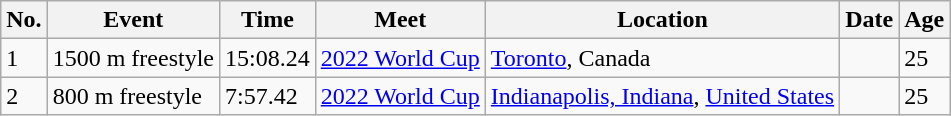<table class="wikitable sortable">
<tr>
<th>No.</th>
<th>Event</th>
<th>Time</th>
<th>Meet</th>
<th>Location</th>
<th>Date</th>
<th>Age</th>
</tr>
<tr>
<td>1</td>
<td>1500 m freestyle</td>
<td>15:08.24</td>
<td><a href='#'>2022 World Cup</a></td>
<td><a href='#'>Toronto</a>, Canada</td>
<td></td>
<td>25</td>
</tr>
<tr>
<td>2</td>
<td>800 m freestyle</td>
<td>7:57.42</td>
<td><a href='#'>2022 World Cup</a></td>
<td><a href='#'>Indianapolis, Indiana</a>, <a href='#'>United States</a></td>
<td></td>
<td>25</td>
</tr>
</table>
